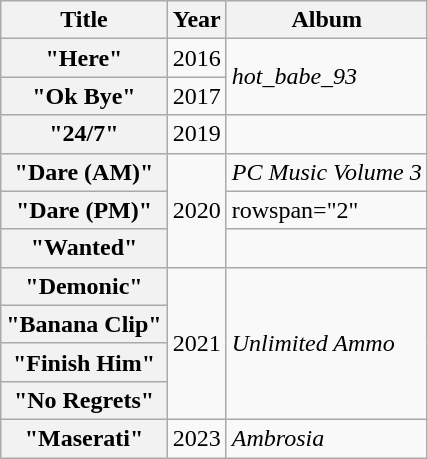<table class="wikitable plainrowheaders">
<tr>
<th>Title</th>
<th>Year</th>
<th>Album</th>
</tr>
<tr>
<th scope="row">"Here"<br></th>
<td>2016</td>
<td rowspan="2"><em>hot_babe_93</em></td>
</tr>
<tr>
<th scope="row">"Ok Bye"</th>
<td>2017</td>
</tr>
<tr>
<th scope="row">"24/7"</th>
<td>2019</td>
<td></td>
</tr>
<tr>
<th scope="row">"Dare (AM)"</th>
<td rowspan="3">2020</td>
<td><em>PC Music Volume 3</em></td>
</tr>
<tr>
<th scope="row">"Dare (PM)"</th>
<td>rowspan="2" </td>
</tr>
<tr>
<th scope="row">"Wanted"</th>
</tr>
<tr>
<th scope="row">"Demonic"<br></th>
<td rowspan="4">2021</td>
<td rowspan="4"><em>Unlimited Ammo</em></td>
</tr>
<tr>
<th scope="row">"Banana Clip"<br></th>
</tr>
<tr>
<th scope="row">"Finish Him"<br></th>
</tr>
<tr>
<th scope="row">"No Regrets"</th>
</tr>
<tr>
<th scope="row">"Maserati"</th>
<td>2023</td>
<td><em>Ambrosia</em></td>
</tr>
</table>
